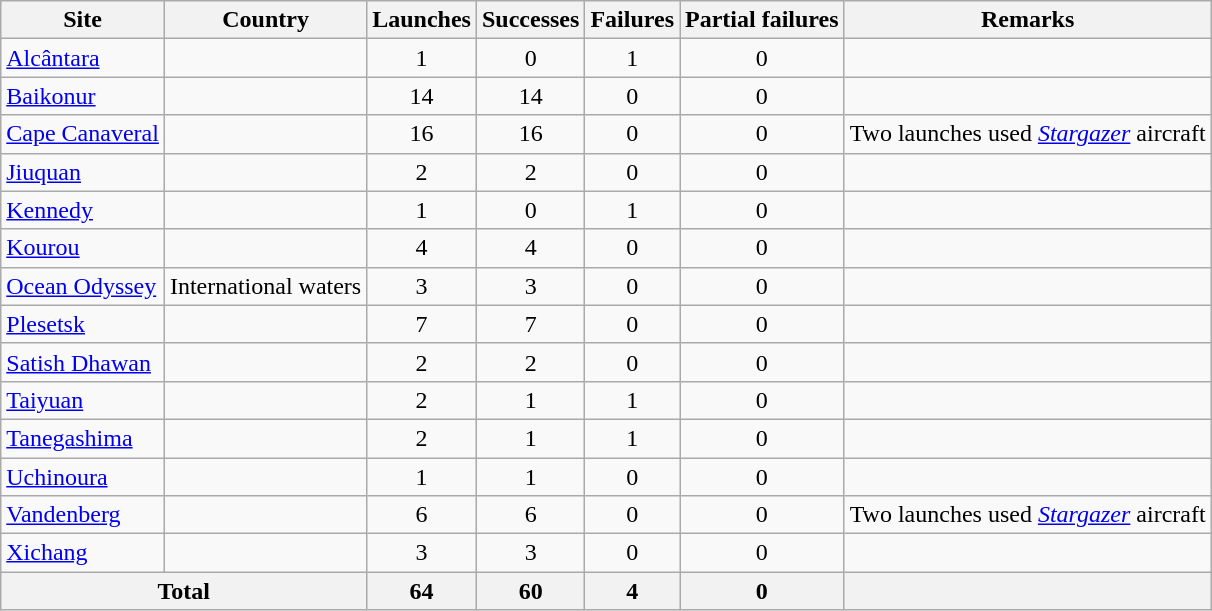<table class="wikitable sortable" style=text-align:center>
<tr>
<th>Site</th>
<th>Country</th>
<th>Launches</th>
<th>Successes</th>
<th>Failures</th>
<th>Partial failures</th>
<th>Remarks</th>
</tr>
<tr>
<td align=left><a href='#'>Alcântara</a></td>
<td align=left></td>
<td>1</td>
<td>0</td>
<td>1</td>
<td>0</td>
<td></td>
</tr>
<tr>
<td align=left><a href='#'>Baikonur</a></td>
<td align=left></td>
<td>14</td>
<td>14</td>
<td>0</td>
<td>0</td>
<td></td>
</tr>
<tr>
<td align=left><a href='#'>Cape Canaveral</a></td>
<td align=left></td>
<td>16</td>
<td>16</td>
<td>0</td>
<td>0</td>
<td align=left>Two launches used <a href='#'><em>Stargazer</em></a> aircraft</td>
</tr>
<tr>
<td align=left><a href='#'>Jiuquan</a></td>
<td align=left></td>
<td>2</td>
<td>2</td>
<td>0</td>
<td>0</td>
<td></td>
</tr>
<tr>
<td align=left><a href='#'>Kennedy</a></td>
<td align=left></td>
<td>1</td>
<td>0</td>
<td>1</td>
<td>0</td>
<td></td>
</tr>
<tr>
<td align=left><a href='#'>Kourou</a></td>
<td align=left></td>
<td>4</td>
<td>4</td>
<td>0</td>
<td>0</td>
<td></td>
</tr>
<tr>
<td align=left><a href='#'>Ocean Odyssey</a></td>
<td align=left> International waters</td>
<td>3</td>
<td>3</td>
<td>0</td>
<td>0</td>
<td></td>
</tr>
<tr>
<td align=left><a href='#'>Plesetsk</a></td>
<td align=left></td>
<td>7</td>
<td>7</td>
<td>0</td>
<td>0</td>
<td></td>
</tr>
<tr>
<td align=left><a href='#'>Satish Dhawan</a></td>
<td align=left></td>
<td>2</td>
<td>2</td>
<td>0</td>
<td>0</td>
<td></td>
</tr>
<tr>
<td align=left><a href='#'>Taiyuan</a></td>
<td align=left></td>
<td>2</td>
<td>1</td>
<td>1</td>
<td>0</td>
<td></td>
</tr>
<tr>
<td align=left><a href='#'>Tanegashima</a></td>
<td align=left></td>
<td>2</td>
<td>1</td>
<td>1</td>
<td>0</td>
<td></td>
</tr>
<tr>
<td align=left><a href='#'>Uchinoura</a></td>
<td align=left></td>
<td>1</td>
<td>1</td>
<td>0</td>
<td>0</td>
<td></td>
</tr>
<tr>
<td align=left><a href='#'>Vandenberg</a></td>
<td align=left></td>
<td>6</td>
<td>6</td>
<td>0</td>
<td>0</td>
<td align=left>Two launches used <a href='#'><em>Stargazer</em></a> aircraft</td>
</tr>
<tr>
<td align=left><a href='#'>Xichang</a></td>
<td align=left></td>
<td>3</td>
<td>3</td>
<td>0</td>
<td>0</td>
<td></td>
</tr>
<tr class="sortbottom">
<th colspan=2>Total</th>
<th>64</th>
<th>60</th>
<th>4</th>
<th>0</th>
<th></th>
</tr>
</table>
